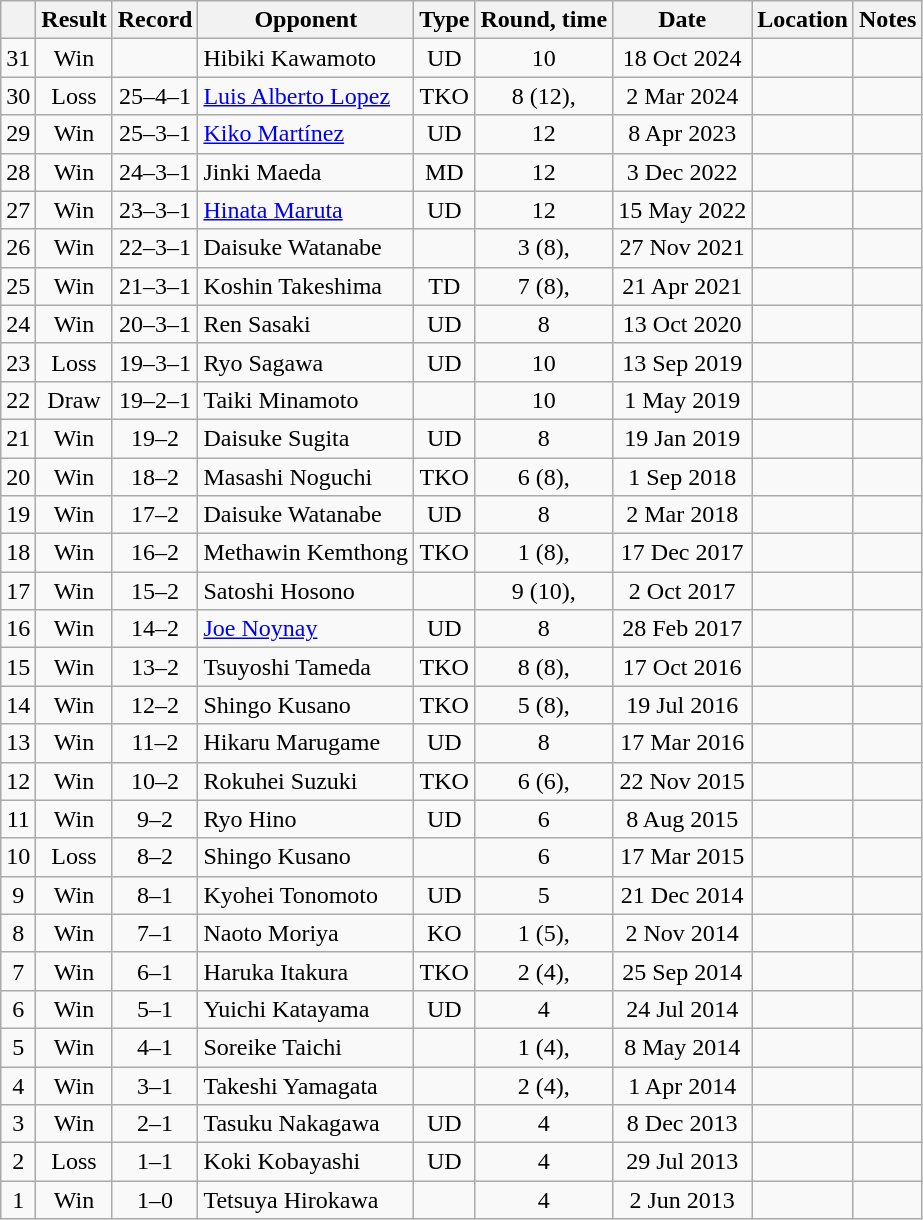<table class="wikitable" style="text-align:center">
<tr>
<th></th>
<th>Result</th>
<th>Record</th>
<th>Opponent</th>
<th>Type</th>
<th>Round, time</th>
<th>Date</th>
<th>Location</th>
<th>Notes</th>
</tr>
<tr>
<td>31</td>
<td>Win</td>
<td></td>
<td align=left>Hibiki Kawamoto</td>
<td>UD</td>
<td>10</td>
<td>18 Oct 2024</td>
<td align=left></td>
<td></td>
</tr>
<tr>
<td>30</td>
<td>Loss</td>
<td>25–4–1</td>
<td align=left><a href='#'>Luis Alberto Lopez</a></td>
<td>TKO</td>
<td>8 (12), </td>
<td>2 Mar 2024</td>
<td style="text-align:left;"></td>
<td align=left></td>
</tr>
<tr>
<td>29</td>
<td>Win</td>
<td>25–3–1</td>
<td align=left><a href='#'>Kiko Martínez</a></td>
<td>UD</td>
<td>12</td>
<td>8 Apr 2023</td>
<td align=left></td>
<td></td>
</tr>
<tr>
<td>28</td>
<td>Win</td>
<td>24–3–1</td>
<td align=left>Jinki Maeda</td>
<td>MD</td>
<td>12</td>
<td>3 Dec 2022</td>
<td align=left></td>
<td align=left></td>
</tr>
<tr>
<td>27</td>
<td>Win</td>
<td>23–3–1</td>
<td align=left><a href='#'>Hinata Maruta</a></td>
<td>UD</td>
<td>12</td>
<td>15 May 2022</td>
<td align=left></td>
<td align=left></td>
</tr>
<tr>
<td>26</td>
<td>Win</td>
<td>22–3–1</td>
<td align=left>Daisuke Watanabe</td>
<td></td>
<td>3 (8), </td>
<td>27 Nov 2021</td>
<td align=left></td>
<td></td>
</tr>
<tr>
<td>25</td>
<td>Win</td>
<td>21–3–1</td>
<td align=left>Koshin Takeshima</td>
<td>TD</td>
<td>7 (8), </td>
<td>21 Apr 2021</td>
<td align=left></td>
<td></td>
</tr>
<tr>
<td>24</td>
<td>Win</td>
<td>20–3–1</td>
<td align=left>Ren Sasaki</td>
<td>UD</td>
<td>8</td>
<td>13 Oct 2020</td>
<td align=left></td>
<td></td>
</tr>
<tr>
<td>23</td>
<td>Loss</td>
<td>19–3–1</td>
<td align=left>Ryo Sagawa</td>
<td>UD</td>
<td>10</td>
<td>13 Sep 2019</td>
<td align=left></td>
<td align=left></td>
</tr>
<tr>
<td>22</td>
<td>Draw</td>
<td>19–2–1</td>
<td align=left>Taiki Minamoto</td>
<td></td>
<td>10</td>
<td>1 May 2019</td>
<td align=left></td>
<td align=left></td>
</tr>
<tr>
<td>21</td>
<td>Win</td>
<td>19–2</td>
<td align=left>Daisuke Sugita</td>
<td>UD</td>
<td>8</td>
<td>19 Jan 2019</td>
<td align=left></td>
<td></td>
</tr>
<tr>
<td>20</td>
<td>Win</td>
<td>18–2</td>
<td align=left>Masashi Noguchi</td>
<td>TKO</td>
<td>6 (8), </td>
<td>1 Sep 2018</td>
<td align=left></td>
<td></td>
</tr>
<tr>
<td>19</td>
<td>Win</td>
<td>17–2</td>
<td align=left>Daisuke Watanabe</td>
<td>UD</td>
<td>8</td>
<td>2 Mar 2018</td>
<td align=left></td>
<td></td>
</tr>
<tr>
<td>18</td>
<td>Win</td>
<td>16–2</td>
<td align=left>Methawin Kemthong</td>
<td>TKO</td>
<td>1 (8), </td>
<td>17 Dec 2017</td>
<td align=left></td>
<td></td>
</tr>
<tr>
<td>17</td>
<td>Win</td>
<td>15–2</td>
<td align=left>Satoshi Hosono</td>
<td></td>
<td>9 (10), </td>
<td>2 Oct 2017</td>
<td align=left></td>
<td></td>
</tr>
<tr>
<td>16</td>
<td>Win</td>
<td>14–2</td>
<td align=left><a href='#'>Joe Noynay</a></td>
<td>UD</td>
<td>8</td>
<td>28 Feb 2017</td>
<td align=left></td>
<td></td>
</tr>
<tr>
<td>15</td>
<td>Win</td>
<td>13–2</td>
<td align=left>Tsuyoshi Tameda</td>
<td>TKO</td>
<td>8 (8), </td>
<td>17 Oct 2016</td>
<td align=left></td>
<td></td>
</tr>
<tr>
<td>14</td>
<td>Win</td>
<td>12–2</td>
<td align=left>Shingo Kusano</td>
<td>TKO</td>
<td>5 (8), </td>
<td>19 Jul 2016</td>
<td align=left></td>
<td></td>
</tr>
<tr>
<td>13</td>
<td>Win</td>
<td>11–2</td>
<td align=left>Hikaru Marugame</td>
<td>UD</td>
<td>8</td>
<td>17 Mar 2016</td>
<td align=left></td>
<td></td>
</tr>
<tr>
<td>12</td>
<td>Win</td>
<td>10–2</td>
<td align=left>Rokuhei Suzuki</td>
<td>TKO</td>
<td>6 (6), </td>
<td>22 Nov 2015</td>
<td align=left></td>
<td></td>
</tr>
<tr>
<td>11</td>
<td>Win</td>
<td>9–2</td>
<td align=left>Ryo Hino</td>
<td>UD</td>
<td>6</td>
<td>8 Aug 2015</td>
<td align=left></td>
<td></td>
</tr>
<tr>
<td>10</td>
<td>Loss</td>
<td>8–2</td>
<td align=left>Shingo Kusano</td>
<td></td>
<td>6</td>
<td>17 Mar 2015</td>
<td align=left></td>
<td></td>
</tr>
<tr>
<td>9</td>
<td>Win</td>
<td>8–1</td>
<td align=left>Kyohei Tonomoto</td>
<td>UD</td>
<td>5</td>
<td>21 Dec 2014</td>
<td align=left></td>
<td align=left></td>
</tr>
<tr>
<td>8</td>
<td>Win</td>
<td>7–1</td>
<td align=left>Naoto Moriya</td>
<td>KO</td>
<td>1 (5), </td>
<td>2 Nov 2014</td>
<td align=left></td>
<td align=left></td>
</tr>
<tr>
<td>7</td>
<td>Win</td>
<td>6–1</td>
<td align=left>Haruka Itakura</td>
<td>TKO</td>
<td>2 (4), </td>
<td>25 Sep 2014</td>
<td align=left></td>
<td></td>
</tr>
<tr>
<td>6</td>
<td>Win</td>
<td>5–1</td>
<td align=left>Yuichi Katayama</td>
<td>UD</td>
<td>4</td>
<td>24 Jul 2014</td>
<td align=left></td>
<td></td>
</tr>
<tr>
<td>5</td>
<td>Win</td>
<td>4–1</td>
<td align=left>Soreike Taichi</td>
<td></td>
<td>1 (4), </td>
<td>8 May 2014</td>
<td align=left></td>
<td></td>
</tr>
<tr>
<td>4</td>
<td>Win</td>
<td>3–1</td>
<td align=left>Takeshi Yamagata</td>
<td></td>
<td>2 (4), </td>
<td>1 Apr 2014</td>
<td align=left></td>
<td></td>
</tr>
<tr>
<td>3</td>
<td>Win</td>
<td>2–1</td>
<td align=left>Tasuku Nakagawa</td>
<td>UD</td>
<td>4</td>
<td>8 Dec 2013</td>
<td align=left></td>
<td></td>
</tr>
<tr>
<td>2</td>
<td>Loss</td>
<td>1–1</td>
<td align=left>Koki Kobayashi</td>
<td>UD</td>
<td>4</td>
<td>29 Jul 2013</td>
<td align=left></td>
<td></td>
</tr>
<tr>
<td>1</td>
<td>Win</td>
<td>1–0</td>
<td align=left>Tetsuya Hirokawa</td>
<td></td>
<td>4</td>
<td>2 Jun 2013</td>
<td align=left></td>
<td></td>
</tr>
</table>
